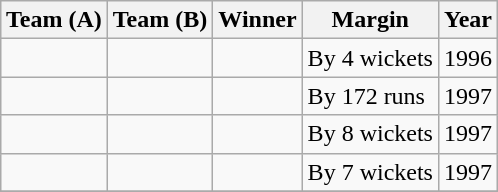<table class="wikitable" style="margin: 1em auto 1em auto">
<tr>
<th>Team (A)</th>
<th>Team (B)</th>
<th>Winner</th>
<th>Margin</th>
<th>Year</th>
</tr>
<tr>
<td></td>
<td></td>
<td></td>
<td>By 4 wickets</td>
<td>1996</td>
</tr>
<tr>
<td></td>
<td></td>
<td></td>
<td>By 172 runs</td>
<td>1997</td>
</tr>
<tr>
<td></td>
<td></td>
<td></td>
<td>By 8 wickets</td>
<td>1997</td>
</tr>
<tr>
<td></td>
<td></td>
<td></td>
<td>By 7 wickets</td>
<td>1997</td>
</tr>
<tr>
</tr>
</table>
